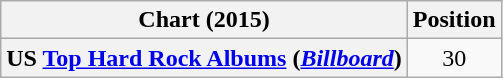<table class="wikitable sortable plainrowheaders" style="text-align:center">
<tr>
<th scope="col">Chart (2015)</th>
<th scope="col">Position</th>
</tr>
<tr>
<th scope="row">US <a href='#'>Top Hard Rock Albums</a> (<em><a href='#'>Billboard</a></em>)</th>
<td>30</td>
</tr>
</table>
